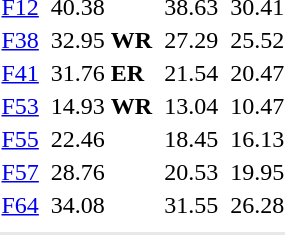<table>
<tr>
<td><a href='#'>F12</a></td>
<td></td>
<td>40.38</td>
<td></td>
<td>38.63</td>
<td></td>
<td>30.41</td>
</tr>
<tr>
<td><a href='#'>F38</a></td>
<td></td>
<td>32.95 <strong>WR</strong></td>
<td></td>
<td>27.29</td>
<td></td>
<td>25.52</td>
</tr>
<tr>
<td><a href='#'>F41</a></td>
<td></td>
<td>31.76 <strong>ER</strong></td>
<td></td>
<td>21.54</td>
<td></td>
<td>20.47</td>
</tr>
<tr>
<td><a href='#'>F53</a></td>
<td></td>
<td>14.93 <strong>WR</strong></td>
<td></td>
<td>13.04</td>
<td></td>
<td>10.47</td>
</tr>
<tr>
<td><a href='#'>F55</a></td>
<td></td>
<td>22.46</td>
<td></td>
<td>18.45</td>
<td></td>
<td>16.13</td>
</tr>
<tr>
<td><a href='#'>F57</a></td>
<td></td>
<td>28.76</td>
<td></td>
<td>20.53</td>
<td></td>
<td>19.95</td>
</tr>
<tr>
<td><a href='#'>F64</a></td>
<td></td>
<td>34.08</td>
<td></td>
<td>31.55</td>
<td></td>
<td>26.28</td>
</tr>
<tr>
<td colspan=7></td>
</tr>
<tr>
</tr>
<tr bgcolor= e8e8e8>
<td colspan=7></td>
</tr>
</table>
